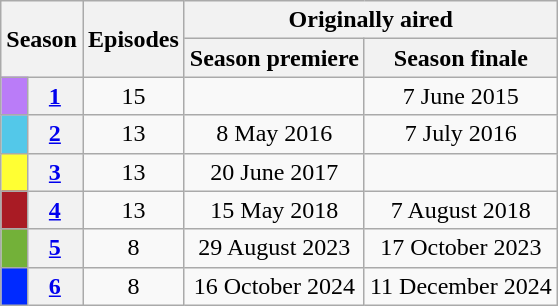<table class="wikitable plainrowheaders" style="text-align: center">
<tr>
<th scope="col" colspan=2 rowspan="2">Season</th>
<th scope="col" rowspan="2">Episodes</th>
<th scope="col" colspan="2">Originally aired</th>
</tr>
<tr>
<th scope="col">Season premiere</th>
<th scope="col">Season finale</th>
</tr>
<tr>
<th style="background:#BA7CF8; color:black;"></th>
<th><a href='#'>1</a></th>
<td>15</td>
<td></td>
<td>7 June 2015</td>
</tr>
<tr>
<th style="background:#53C8E9; color:black;"></th>
<th><a href='#'>2</a></th>
<td>13</td>
<td>8 May 2016</td>
<td>7 July 2016</td>
</tr>
<tr>
<th style="background:#ff3; color:black;"></th>
<th><a href='#'>3</a></th>
<td>13</td>
<td>20 June 2017</td>
<td></td>
</tr>
<tr>
<th style="background:#A91B24; color:black;"></th>
<th><a href='#'>4</a></th>
<td>13</td>
<td>15 May 2018</td>
<td>7 August 2018</td>
</tr>
<tr>
<th style="background:#73B139; color:black;"></th>
<th><a href='#'>5</a></th>
<td>8</td>
<td>29 August 2023</td>
<td>17 October 2023</td>
</tr>
<tr>
<th style="background:#002AFF; color:black;"></th>
<th><a href='#'>6</a></th>
<td>8</td>
<td>16 October 2024</td>
<td>11 December 2024</td>
</tr>
</table>
